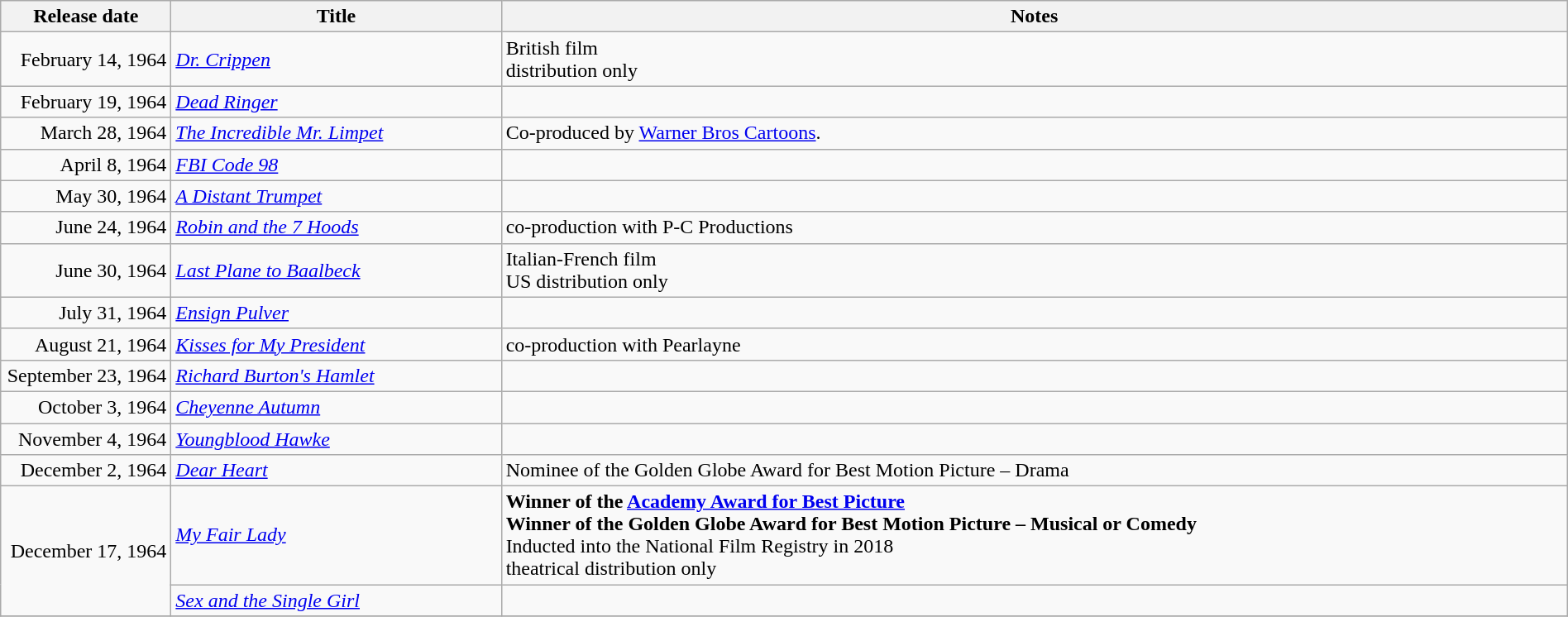<table class="wikitable sortable" style="width:100%;">
<tr>
<th scope="col" style="width:130px;">Release date</th>
<th>Title</th>
<th>Notes</th>
</tr>
<tr>
<td style="text-align:right;">February 14, 1964</td>
<td><em><a href='#'>Dr. Crippen</a></em></td>
<td>British film<br>distribution only</td>
</tr>
<tr>
<td style="text-align:right;">February 19, 1964</td>
<td><em><a href='#'>Dead Ringer</a></em></td>
<td></td>
</tr>
<tr>
<td style="text-align:right;">March 28, 1964</td>
<td><em><a href='#'>The Incredible Mr. Limpet</a></em></td>
<td>Co-produced by <a href='#'>Warner Bros Cartoons</a>.</td>
</tr>
<tr>
<td style="text-align:right;">April 8, 1964</td>
<td><em><a href='#'>FBI Code 98</a></em></td>
<td></td>
</tr>
<tr>
<td style="text-align:right;">May 30, 1964</td>
<td><em><a href='#'>A Distant Trumpet</a></em></td>
<td></td>
</tr>
<tr>
<td style="text-align:right;">June 24, 1964</td>
<td><em><a href='#'>Robin and the 7 Hoods</a></em></td>
<td>co-production with P-C Productions</td>
</tr>
<tr>
<td style="text-align:right;">June 30, 1964</td>
<td><em><a href='#'>Last Plane to Baalbeck</a></em></td>
<td>Italian-French film<br>US distribution only</td>
</tr>
<tr>
<td style="text-align:right;">July 31, 1964</td>
<td><em><a href='#'>Ensign Pulver</a></em></td>
<td></td>
</tr>
<tr>
<td style="text-align:right;">August 21, 1964</td>
<td><em><a href='#'>Kisses for My President</a></em></td>
<td>co-production with Pearlayne</td>
</tr>
<tr>
<td style="text-align:right;">September 23, 1964</td>
<td><em><a href='#'>Richard Burton's Hamlet</a></em></td>
<td></td>
</tr>
<tr>
<td style="text-align:right;">October 3, 1964</td>
<td><em><a href='#'>Cheyenne Autumn</a></em></td>
<td></td>
</tr>
<tr>
<td style="text-align:right;">November 4, 1964</td>
<td><em><a href='#'>Youngblood Hawke</a></em></td>
<td></td>
</tr>
<tr>
<td style="text-align:right;">December 2, 1964</td>
<td><em><a href='#'>Dear Heart</a></em></td>
<td>Nominee of the Golden Globe Award for Best Motion Picture – Drama</td>
</tr>
<tr>
<td style="text-align:right;" rowspan="2">December 17, 1964</td>
<td><em><a href='#'>My Fair Lady</a></em></td>
<td><strong>Winner of the <a href='#'>Academy Award for Best Picture</a></strong><br><strong>Winner of the Golden Globe Award for Best Motion Picture – Musical or Comedy</strong><br>Inducted into the National Film Registry in 2018<br>theatrical distribution only</td>
</tr>
<tr>
<td><em><a href='#'>Sex and the Single Girl</a></em></td>
<td></td>
</tr>
<tr>
</tr>
</table>
